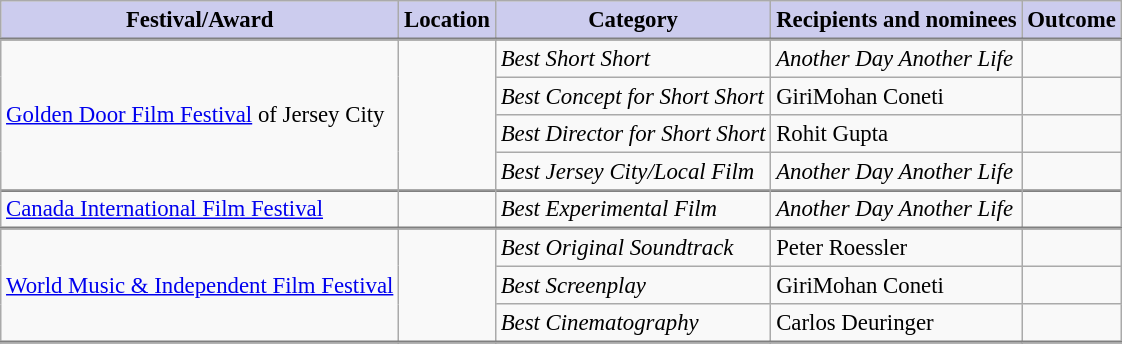<table class="wikitable" style="font-size: 95%;">
<tr align="center">
<th style="background:#CCCCEE;">Festival/Award</th>
<th style="background:#CCCCEE;">Location</th>
<th style="background:#CCCCEE;">Category</th>
<th style="background:#CCCCEE;">Recipients and nominees</th>
<th style="background:#CCCCEE;">Outcome</th>
</tr>
<tr style="border-top:2px solid gray;">
</tr>
<tr>
<td rowspan="4"><a href='#'>Golden Door Film Festival</a> of Jersey City</td>
<td rowspan="4"></td>
<td><em>Best Short Short</em></td>
<td><em>Another Day Another Life</em></td>
<td></td>
</tr>
<tr>
<td><em>Best Concept for Short Short</em></td>
<td>GiriMohan Coneti</td>
<td></td>
</tr>
<tr>
<td><em>Best Director for Short Short</em></td>
<td>Rohit Gupta</td>
<td></td>
</tr>
<tr>
<td><em>Best Jersey City/Local Film</em></td>
<td><em>Another Day Another Life</em></td>
<td></td>
</tr>
<tr style="border-top:2px solid gray;">
</tr>
<tr>
<td rowspan="1"><a href='#'>Canada International Film Festival</a></td>
<td rowspan="1"></td>
<td><em>Best Experimental Film</em></td>
<td><em>Another Day Another Life</em></td>
<td></td>
</tr>
<tr style="border-top:2px solid gray;">
</tr>
<tr>
<td rowspan="3"><a href='#'>World Music & Independent Film Festival</a></td>
<td rowspan="3"></td>
<td><em>Best Original Soundtrack</em></td>
<td>Peter Roessler</td>
<td></td>
</tr>
<tr>
<td><em>Best Screenplay</em></td>
<td>GiriMohan Coneti</td>
<td></td>
</tr>
<tr>
<td><em>Best Cinematography</em></td>
<td>Carlos Deuringer</td>
<td></td>
</tr>
<tr style="border-top:2px solid gray;">
</tr>
<tr>
</tr>
</table>
